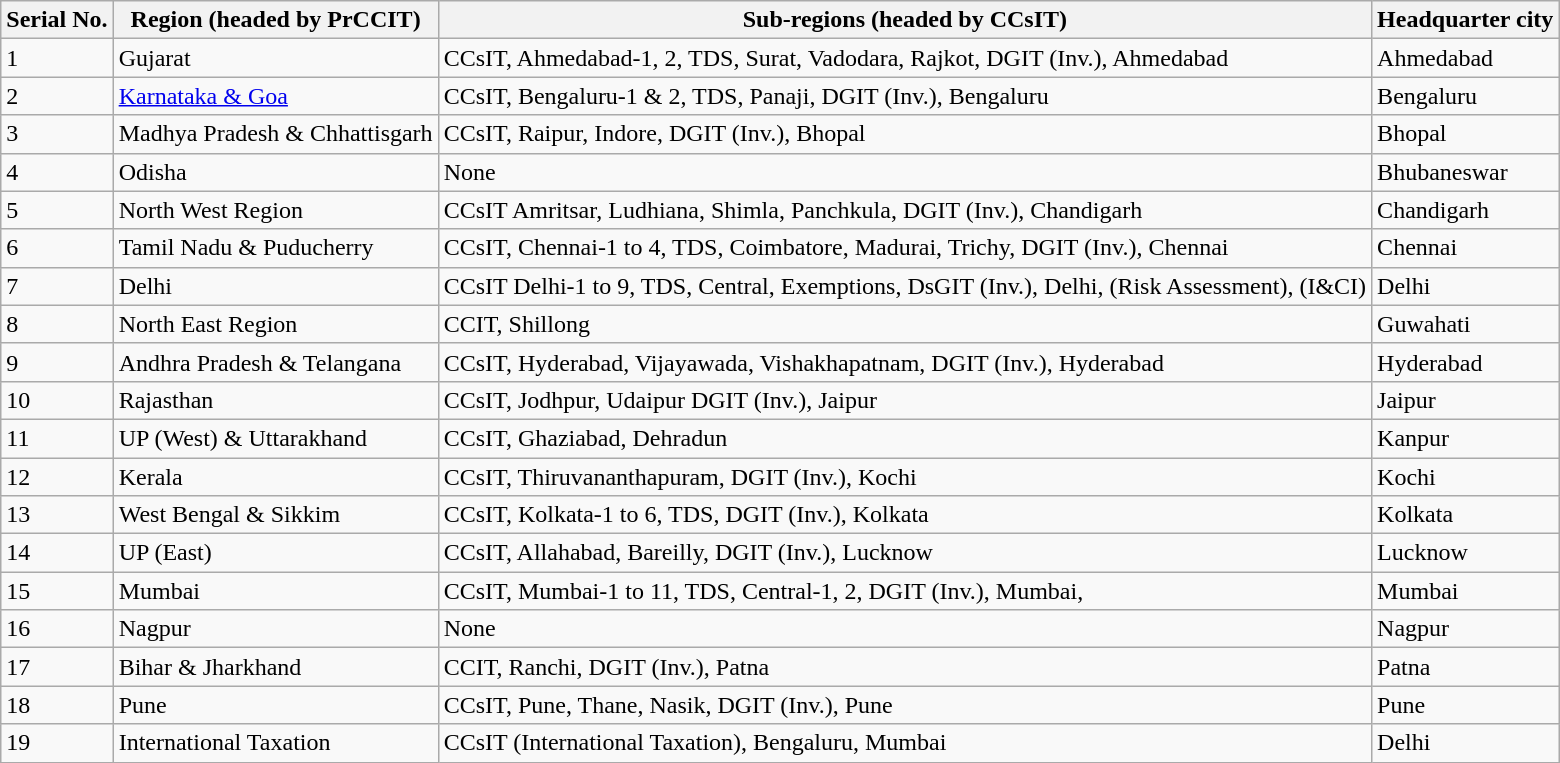<table class="wikitable">
<tr>
<th>Serial No.</th>
<th>Region (headed by PrCCIT)</th>
<th>Sub-regions (headed by CCsIT)</th>
<th>Headquarter city</th>
</tr>
<tr>
<td>1</td>
<td>Gujarat</td>
<td>CCsIT, Ahmedabad-1, 2, TDS, Surat, Vadodara, Rajkot, DGIT (Inv.), Ahmedabad</td>
<td>Ahmedabad</td>
</tr>
<tr>
<td>2</td>
<td><a href='#'>Karnataka & Goa</a></td>
<td>CCsIT, Bengaluru-1 & 2, TDS, Panaji, DGIT (Inv.), Bengaluru</td>
<td>Bengaluru</td>
</tr>
<tr>
<td>3</td>
<td>Madhya Pradesh & Chhattisgarh</td>
<td>CCsIT, Raipur, Indore, DGIT (Inv.), Bhopal</td>
<td>Bhopal</td>
</tr>
<tr>
<td>4</td>
<td>Odisha</td>
<td>None</td>
<td>Bhubaneswar</td>
</tr>
<tr>
<td>5</td>
<td>North West Region</td>
<td>CCsIT Amritsar, Ludhiana, Shimla, Panchkula, DGIT (Inv.), Chandigarh</td>
<td>Chandigarh</td>
</tr>
<tr>
<td>6</td>
<td>Tamil Nadu & Puducherry</td>
<td>CCsIT, Chennai-1 to 4, TDS, Coimbatore, Madurai, Trichy, DGIT (Inv.), Chennai</td>
<td>Chennai</td>
</tr>
<tr>
<td>7</td>
<td>Delhi</td>
<td>CCsIT Delhi-1 to 9, TDS, Central, Exemptions, DsGIT (Inv.), Delhi, (Risk Assessment), (I&CI)</td>
<td>Delhi</td>
</tr>
<tr>
<td>8</td>
<td>North East Region</td>
<td>CCIT, Shillong</td>
<td>Guwahati</td>
</tr>
<tr>
<td>9</td>
<td>Andhra Pradesh & Telangana</td>
<td>CCsIT, Hyderabad, Vijayawada, Vishakhapatnam, DGIT (Inv.), Hyderabad</td>
<td>Hyderabad</td>
</tr>
<tr>
<td>10</td>
<td>Rajasthan</td>
<td>CCsIT, Jodhpur, Udaipur DGIT (Inv.), Jaipur</td>
<td>Jaipur</td>
</tr>
<tr>
<td>11</td>
<td>UP (West) & Uttarakhand</td>
<td>CCsIT, Ghaziabad, Dehradun</td>
<td>Kanpur</td>
</tr>
<tr>
<td>12</td>
<td>Kerala</td>
<td>CCsIT, Thiruvananthapuram, DGIT (Inv.), Kochi</td>
<td>Kochi</td>
</tr>
<tr>
<td>13</td>
<td>West Bengal & Sikkim</td>
<td>CCsIT, Kolkata-1 to 6, TDS, DGIT (Inv.), Kolkata</td>
<td>Kolkata</td>
</tr>
<tr>
<td>14</td>
<td>UP (East)</td>
<td>CCsIT, Allahabad, Bareilly, DGIT (Inv.), Lucknow</td>
<td>Lucknow</td>
</tr>
<tr>
<td>15</td>
<td>Mumbai</td>
<td>CCsIT, Mumbai-1 to 11, TDS, Central-1, 2, DGIT (Inv.), Mumbai,</td>
<td>Mumbai</td>
</tr>
<tr>
<td>16</td>
<td>Nagpur</td>
<td>None</td>
<td>Nagpur</td>
</tr>
<tr>
<td>17</td>
<td>Bihar & Jharkhand</td>
<td>CCIT, Ranchi, DGIT (Inv.), Patna</td>
<td>Patna</td>
</tr>
<tr>
<td>18</td>
<td>Pune</td>
<td>CCsIT, Pune, Thane, Nasik, DGIT (Inv.), Pune</td>
<td>Pune</td>
</tr>
<tr>
<td>19</td>
<td>International Taxation</td>
<td>CCsIT (International Taxation), Bengaluru, Mumbai</td>
<td>Delhi</td>
</tr>
</table>
